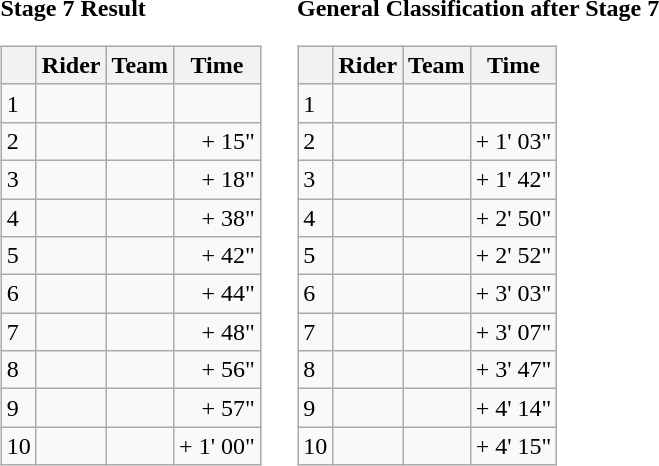<table>
<tr>
<td><strong>Stage 7 Result</strong><br><table class="wikitable">
<tr>
<th></th>
<th>Rider</th>
<th>Team</th>
<th>Time</th>
</tr>
<tr>
<td>1</td>
<td></td>
<td></td>
<td align="right"></td>
</tr>
<tr>
<td>2</td>
<td></td>
<td></td>
<td align="right">+ 15"</td>
</tr>
<tr>
<td>3</td>
<td></td>
<td></td>
<td align="right">+ 18"</td>
</tr>
<tr>
<td>4</td>
<td></td>
<td></td>
<td align="right">+ 38"</td>
</tr>
<tr>
<td>5</td>
<td></td>
<td></td>
<td align="right">+ 42"</td>
</tr>
<tr>
<td>6</td>
<td></td>
<td></td>
<td align="right">+ 44"</td>
</tr>
<tr>
<td>7</td>
<td></td>
<td></td>
<td align="right">+ 48"</td>
</tr>
<tr>
<td>8</td>
<td></td>
<td></td>
<td align="right">+ 56"</td>
</tr>
<tr>
<td>9</td>
<td></td>
<td></td>
<td align="right">+ 57"</td>
</tr>
<tr>
<td>10</td>
<td></td>
<td></td>
<td align="right">+ 1' 00"</td>
</tr>
</table>
</td>
<td></td>
<td><strong>General Classification after Stage 7</strong><br><table class="wikitable">
<tr>
<th></th>
<th>Rider</th>
<th>Team</th>
<th>Time</th>
</tr>
<tr>
<td>1</td>
<td> </td>
<td></td>
<td align="right"></td>
</tr>
<tr>
<td>2</td>
<td></td>
<td></td>
<td align="right">+ 1' 03"</td>
</tr>
<tr>
<td>3</td>
<td></td>
<td></td>
<td align="right">+ 1' 42"</td>
</tr>
<tr>
<td>4</td>
<td> </td>
<td></td>
<td align="right">+ 2' 50"</td>
</tr>
<tr>
<td>5</td>
<td></td>
<td></td>
<td align="right">+ 2' 52"</td>
</tr>
<tr>
<td>6</td>
<td></td>
<td></td>
<td align="right">+ 3' 03"</td>
</tr>
<tr>
<td>7</td>
<td></td>
<td></td>
<td align="right">+ 3' 07"</td>
</tr>
<tr>
<td>8</td>
<td></td>
<td></td>
<td align="right">+ 3' 47"</td>
</tr>
<tr>
<td>9</td>
<td></td>
<td></td>
<td align="right">+ 4' 14"</td>
</tr>
<tr>
<td>10</td>
<td></td>
<td></td>
<td align="right">+ 4' 15"</td>
</tr>
</table>
</td>
</tr>
</table>
